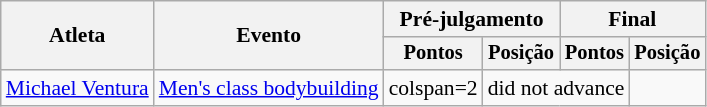<table class=wikitable style="font-size:90%">
<tr>
<th rowspan="2">Atleta</th>
<th rowspan="2">Evento</th>
<th colspan="2">Pré-julgamento</th>
<th colspan="2">Final</th>
</tr>
<tr style="font-size:95%">
<th>Pontos</th>
<th>Posição</th>
<th>Pontos</th>
<th>Posição</th>
</tr>
<tr align=center>
<td align=left><a href='#'>Michael Ventura</a></td>
<td align=left><a href='#'>Men's class bodybuilding</a></td>
<td>colspan=2 </td>
<td colspan=2>did not advance</td>
</tr>
</table>
